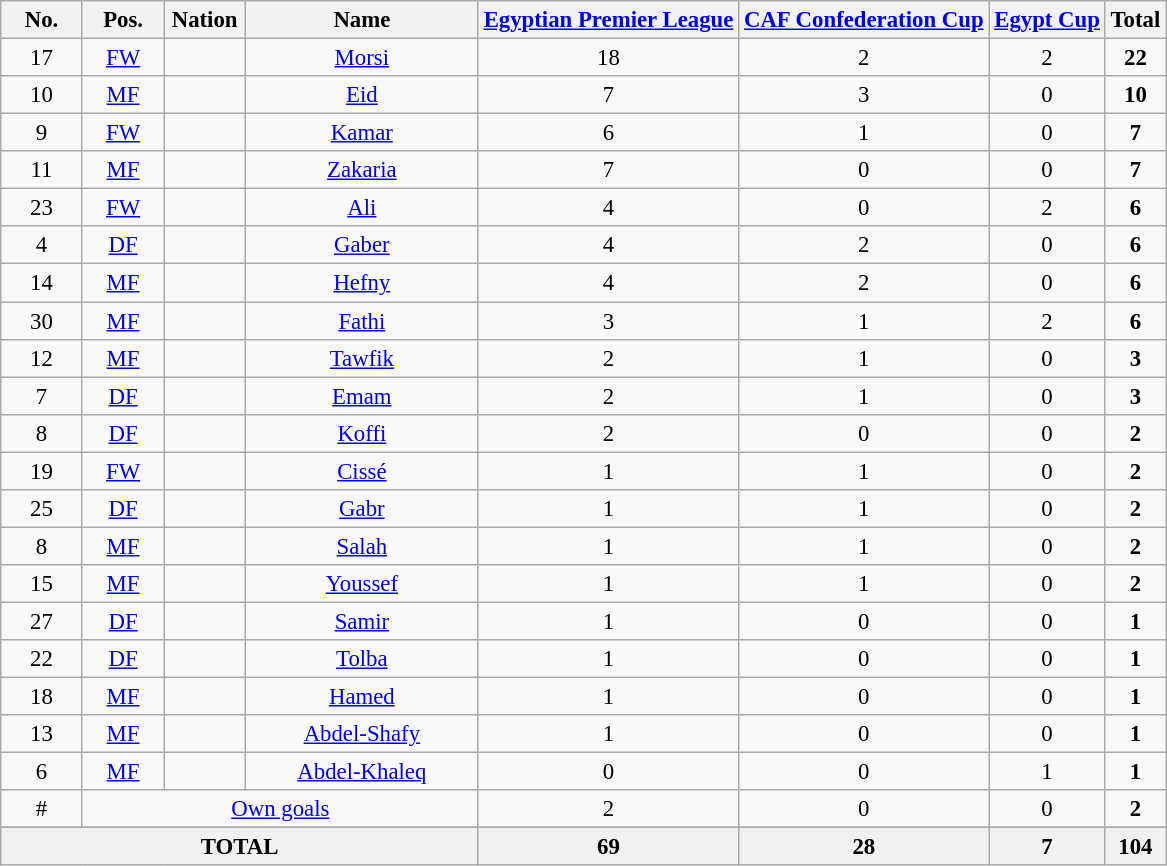<table class="wikitable sortable" style="font-size: 95%; text-align: center">
<tr>
<th width="7%"><strong>No.</strong></th>
<th width="7%"><strong>Pos.</strong></th>
<th width="7%"><strong>Nation</strong></th>
<th width="20%"><strong>Name</strong></th>
<th><a href='#'>Egyptian Premier League</a></th>
<th><a href='#'>CAF Confederation Cup</a></th>
<th><a href='#'>Egypt Cup</a></th>
<th>Total</th>
</tr>
<tr>
<td>17</td>
<td><a href='#'>FW</a></td>
<td></td>
<td><a href='#'>Morsi</a></td>
<td>18 </td>
<td>2 </td>
<td>2 </td>
<td><strong>22</strong> </td>
</tr>
<tr>
<td>10</td>
<td><a href='#'>MF</a></td>
<td></td>
<td><a href='#'>Eid</a></td>
<td>7 </td>
<td>3 </td>
<td>0 </td>
<td><strong>10</strong> </td>
</tr>
<tr>
<td>9</td>
<td><a href='#'>FW</a></td>
<td></td>
<td><a href='#'>Kamar</a></td>
<td>6 </td>
<td>1 </td>
<td>0 </td>
<td><strong>7</strong> </td>
</tr>
<tr>
<td>11</td>
<td><a href='#'>MF</a></td>
<td></td>
<td><a href='#'>Zakaria</a></td>
<td>7 </td>
<td>0 </td>
<td>0 </td>
<td><strong>7</strong> </td>
</tr>
<tr>
<td>23</td>
<td><a href='#'>FW</a></td>
<td></td>
<td><a href='#'>Ali</a></td>
<td>4 </td>
<td>0 </td>
<td>2 </td>
<td><strong>6</strong> </td>
</tr>
<tr>
<td>4</td>
<td><a href='#'>DF</a></td>
<td></td>
<td><a href='#'>Gaber</a></td>
<td>4 </td>
<td>2 </td>
<td>0 </td>
<td><strong>6</strong> </td>
</tr>
<tr>
<td>14</td>
<td><a href='#'>MF</a></td>
<td></td>
<td><a href='#'>Hefny</a></td>
<td>4 </td>
<td>2 </td>
<td>0 </td>
<td><strong>6</strong> </td>
</tr>
<tr>
<td>30</td>
<td><a href='#'>MF</a></td>
<td></td>
<td><a href='#'>Fathi</a></td>
<td>3 </td>
<td>1 </td>
<td>2 </td>
<td><strong>6</strong> </td>
</tr>
<tr>
<td>12</td>
<td><a href='#'>MF</a></td>
<td></td>
<td><a href='#'>Tawfik</a></td>
<td>2 </td>
<td>1 </td>
<td>0 </td>
<td><strong>3</strong> </td>
</tr>
<tr>
<td>7</td>
<td><a href='#'>DF</a></td>
<td></td>
<td><a href='#'>Emam</a></td>
<td>2 </td>
<td>1 </td>
<td>0 </td>
<td><strong>3</strong> </td>
</tr>
<tr>
<td>8</td>
<td><a href='#'>DF</a></td>
<td></td>
<td><a href='#'>Koffi</a></td>
<td>2 </td>
<td>0 </td>
<td>0 </td>
<td><strong>2</strong> </td>
</tr>
<tr>
<td>19</td>
<td><a href='#'>FW</a></td>
<td></td>
<td><a href='#'>Cissé</a></td>
<td>1 </td>
<td>1 </td>
<td>0 </td>
<td><strong>2</strong> </td>
</tr>
<tr>
<td>25</td>
<td><a href='#'>DF</a></td>
<td></td>
<td><a href='#'>Gabr</a></td>
<td>1 </td>
<td>1 </td>
<td>0 </td>
<td><strong>2</strong> </td>
</tr>
<tr>
<td>8</td>
<td><a href='#'>MF</a></td>
<td></td>
<td><a href='#'>Salah</a></td>
<td>1 </td>
<td>1 </td>
<td>0 </td>
<td><strong>2</strong> </td>
</tr>
<tr>
<td>15</td>
<td><a href='#'>MF</a></td>
<td></td>
<td><a href='#'>Youssef</a></td>
<td>1 </td>
<td>1 </td>
<td>0 </td>
<td><strong>2</strong> </td>
</tr>
<tr>
<td>27</td>
<td><a href='#'>DF</a></td>
<td></td>
<td><a href='#'>Samir</a></td>
<td>1 </td>
<td>0 </td>
<td>0 </td>
<td><strong>1</strong> </td>
</tr>
<tr>
<td>22</td>
<td><a href='#'>DF</a></td>
<td></td>
<td><a href='#'>Tolba</a></td>
<td>1 </td>
<td>0 </td>
<td>0 </td>
<td><strong>1</strong> </td>
</tr>
<tr>
<td>18</td>
<td><a href='#'>MF</a></td>
<td></td>
<td><a href='#'>Hamed</a></td>
<td>1 </td>
<td>0 </td>
<td>0 </td>
<td><strong>1</strong> </td>
</tr>
<tr>
<td>13</td>
<td><a href='#'>MF</a></td>
<td></td>
<td><a href='#'>Abdel-Shafy</a></td>
<td>1 </td>
<td>0 </td>
<td>0 </td>
<td><strong>1</strong> </td>
</tr>
<tr>
<td>6</td>
<td><a href='#'>MF</a></td>
<td></td>
<td><a href='#'>Abdel-Khaleq</a></td>
<td>0 </td>
<td>0 </td>
<td>1 </td>
<td><strong>1</strong> </td>
</tr>
<tr>
<td>#</td>
<td colspan=3><a href='#'>Own goals</a></td>
<td>2 </td>
<td>0 </td>
<td>0 </td>
<td><strong>2</strong> </td>
</tr>
<tr>
</tr>
<tr bgcolor="F1F1F1" >
<td colspan=4><strong>TOTAL</strong></td>
<td><strong>69</strong> </td>
<td><strong>28</strong></td>
<td><strong>7</strong> </td>
<td><strong>104</strong> </td>
</tr>
</table>
